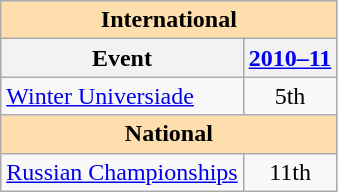<table class="wikitable" style="text-align:center">
<tr>
<th style="background-color: #ffdead; " colspan=2 align=center><strong>International</strong></th>
</tr>
<tr>
<th>Event</th>
<th><a href='#'>2010–11</a></th>
</tr>
<tr>
<td align=left><a href='#'>Winter Universiade</a></td>
<td>5th</td>
</tr>
<tr>
<th style="background-color: #ffdead; " colspan=2 align=center><strong>National</strong></th>
</tr>
<tr>
<td align=left><a href='#'>Russian Championships</a></td>
<td>11th</td>
</tr>
</table>
